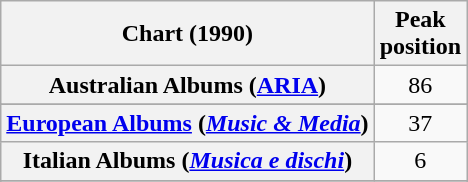<table class="wikitable sortable plainrowheaders" style="text-align:center">
<tr>
<th scope="col">Chart (1990)</th>
<th scope="col">Peak<br>position</th>
</tr>
<tr>
<th scope="row">Australian Albums (<a href='#'>ARIA</a>)</th>
<td>86</td>
</tr>
<tr>
</tr>
<tr>
<th scope="row"><a href='#'>European Albums</a> (<em><a href='#'>Music & Media</a></em>)</th>
<td>37</td>
</tr>
<tr>
<th scope="row">Italian Albums (<em><a href='#'>Musica e dischi</a></em>)</th>
<td>6</td>
</tr>
<tr>
</tr>
<tr>
</tr>
<tr>
</tr>
</table>
